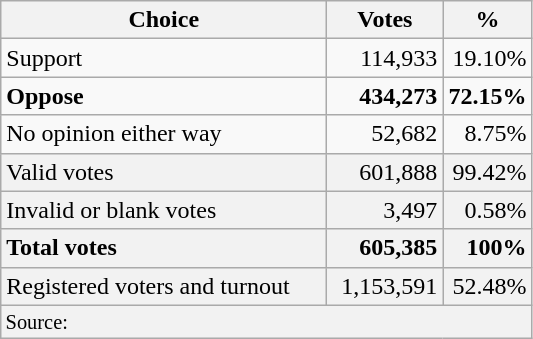<table class=wikitable style="text-align:right">
<tr>
<th style="width:210px">Choice</th>
<th style="width:70px">Votes</th>
<th style="width:50px">%</th>
</tr>
<tr>
<td align=left>Support</td>
<td>114,933</td>
<td>19.10%</td>
</tr>
<tr>
<td align=left><strong> Oppose</strong></td>
<td><strong>434,273</strong></td>
<td><strong>72.15%</strong></td>
</tr>
<tr>
<td align=left>No opinion either way</td>
<td>52,682</td>
<td>8.75%</td>
</tr>
<tr class="tfoot" style="background:#f2f2f2;">
<td align=left>Valid votes</td>
<td>601,888</td>
<td>99.42%</td>
</tr>
<tr class="tfoot" style="background:#f2f2f2;">
<td align=left>Invalid or blank votes</td>
<td>3,497</td>
<td>0.58%</td>
</tr>
<tr class="tfoot" style="background:#f2f2f2;">
<td align=left><strong>Total votes</strong></td>
<td><strong>605,385</strong></td>
<td><strong>100%</strong></td>
</tr>
<tr class="tfoot" style="background:#f2f2f2;">
<td align=left>Registered voters and turnout</td>
<td>1,153,591</td>
<td>52.48%</td>
</tr>
<tr class="tfoot" style="background:#f2f2f2;font-size: 85%;">
<td align=left colspan=3>Source:    </td>
</tr>
</table>
